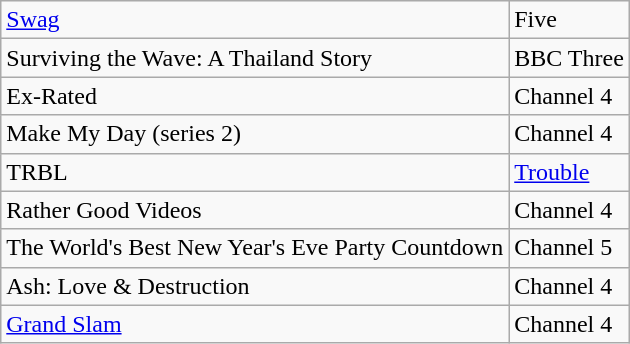<table class="wikitable">
<tr>
<td><a href='#'>Swag</a></td>
<td>Five</td>
</tr>
<tr>
<td>Surviving the Wave: A Thailand Story</td>
<td>BBC Three</td>
</tr>
<tr>
<td>Ex-Rated</td>
<td>Channel 4</td>
</tr>
<tr>
<td>Make My Day (series 2)</td>
<td>Channel 4</td>
</tr>
<tr>
<td>TRBL</td>
<td><a href='#'>Trouble</a></td>
</tr>
<tr>
<td>Rather Good Videos</td>
<td>Channel 4</td>
</tr>
<tr>
<td>The World's Best New Year's Eve Party Countdown</td>
<td>Channel 5</td>
</tr>
<tr>
<td>Ash: Love & Destruction</td>
<td>Channel 4</td>
</tr>
<tr>
<td><a href='#'>Grand Slam</a></td>
<td>Channel 4</td>
</tr>
</table>
